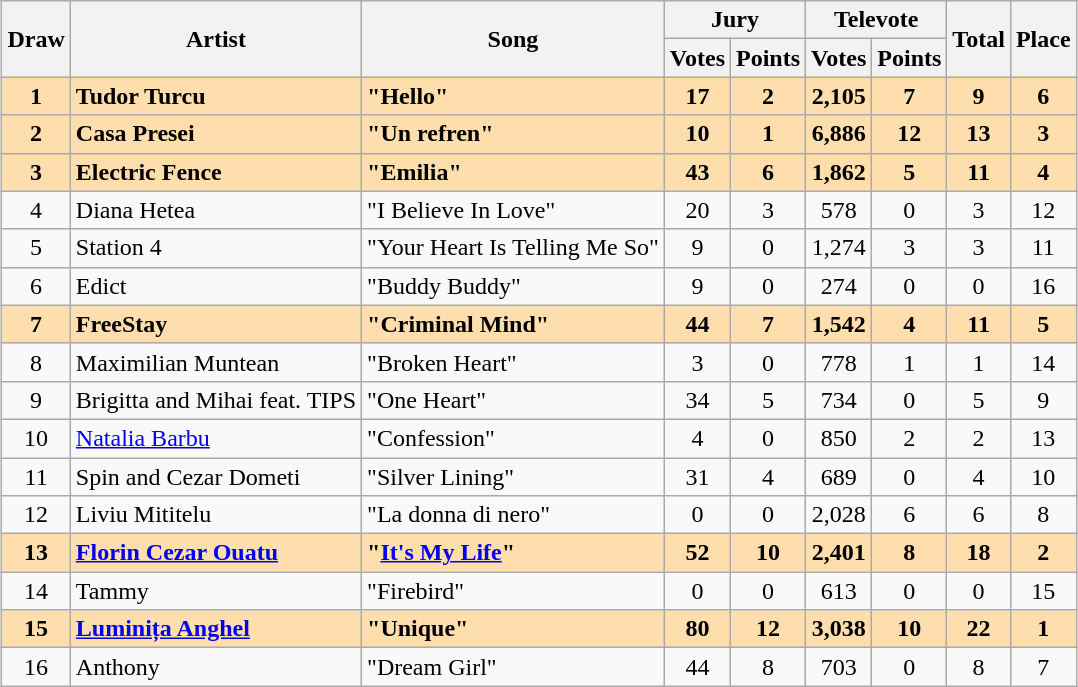<table class="sortable wikitable" style="margin: 1em auto 1em auto; text-align:center">
<tr>
<th rowspan="2">Draw</th>
<th rowspan="2">Artist</th>
<th rowspan="2">Song</th>
<th colspan="2">Jury</th>
<th colspan="2">Televote</th>
<th rowspan="2">Total</th>
<th rowspan="2">Place</th>
</tr>
<tr>
<th>Votes</th>
<th>Points</th>
<th>Votes</th>
<th>Points</th>
</tr>
<tr style="font-weight:bold; background:navajowhite;">
<td>1</td>
<td align="left">Tudor Turcu</td>
<td align="left">"Hello"</td>
<td>17</td>
<td>2</td>
<td>2,105</td>
<td>7</td>
<td>9</td>
<td>6</td>
</tr>
<tr style="font-weight:bold; background:navajowhite;">
<td>2</td>
<td align="left">Casa Presei</td>
<td align="left">"Un refren"</td>
<td>10</td>
<td>1</td>
<td>6,886</td>
<td>12</td>
<td>13</td>
<td>3</td>
</tr>
<tr style="font-weight:bold; background:navajowhite;">
<td>3</td>
<td align="left">Electric Fence</td>
<td align="left">"Emilia"</td>
<td>43</td>
<td>6</td>
<td>1,862</td>
<td>5</td>
<td>11</td>
<td>4</td>
</tr>
<tr>
<td>4</td>
<td align="left">Diana Hetea</td>
<td align="left">"I Believe In Love"</td>
<td>20</td>
<td>3</td>
<td>578</td>
<td>0</td>
<td>3</td>
<td>12</td>
</tr>
<tr>
<td>5</td>
<td align="left">Station 4</td>
<td align="left">"Your Heart Is Telling Me So"</td>
<td>9</td>
<td>0</td>
<td>1,274</td>
<td>3</td>
<td>3</td>
<td>11</td>
</tr>
<tr>
<td>6</td>
<td align="left">Edict</td>
<td align="left">"Buddy Buddy"</td>
<td>9</td>
<td>0</td>
<td>274</td>
<td>0</td>
<td>0</td>
<td>16</td>
</tr>
<tr style="font-weight:bold; background:navajowhite;">
<td>7</td>
<td align="left">FreeStay</td>
<td align="left">"Criminal Mind"</td>
<td>44</td>
<td>7</td>
<td>1,542</td>
<td>4</td>
<td>11</td>
<td>5</td>
</tr>
<tr>
<td>8</td>
<td align="left">Maximilian Muntean</td>
<td align="left">"Broken Heart"</td>
<td>3</td>
<td>0</td>
<td>778</td>
<td>1</td>
<td>1</td>
<td>14</td>
</tr>
<tr>
<td>9</td>
<td align="left">Brigitta and Mihai feat. TIPS</td>
<td align="left">"One Heart"</td>
<td>34</td>
<td>5</td>
<td>734</td>
<td>0</td>
<td>5</td>
<td>9</td>
</tr>
<tr>
<td>10</td>
<td align="left"><a href='#'>Natalia Barbu</a></td>
<td align="left">"Confession"</td>
<td>4</td>
<td>0</td>
<td>850</td>
<td>2</td>
<td>2</td>
<td>13</td>
</tr>
<tr>
<td>11</td>
<td align="left">Spin and Cezar Dometi</td>
<td align="left">"Silver Lining"</td>
<td>31</td>
<td>4</td>
<td>689</td>
<td>0</td>
<td>4</td>
<td>10</td>
</tr>
<tr>
<td>12</td>
<td align="left">Liviu Mititelu</td>
<td align="left">"La donna di nero"</td>
<td>0</td>
<td>0</td>
<td>2,028</td>
<td>6</td>
<td>6</td>
<td>8</td>
</tr>
<tr style="font-weight:bold; background:navajowhite;">
<td>13</td>
<td align="left"><a href='#'>Florin Cezar Ouatu</a></td>
<td align="left">"<a href='#'>It's My Life</a>"</td>
<td>52</td>
<td>10</td>
<td>2,401</td>
<td>8</td>
<td>18</td>
<td>2</td>
</tr>
<tr>
<td>14</td>
<td align="left">Tammy</td>
<td align="left">"Firebird"</td>
<td>0</td>
<td>0</td>
<td>613</td>
<td>0</td>
<td>0</td>
<td>15</td>
</tr>
<tr style="font-weight:bold; background:navajowhite;">
<td>15</td>
<td align="left"><a href='#'>Luminița Anghel</a></td>
<td align="left">"Unique"</td>
<td>80</td>
<td>12</td>
<td>3,038</td>
<td>10</td>
<td>22</td>
<td>1</td>
</tr>
<tr>
<td>16</td>
<td align="left">Anthony</td>
<td align="left">"Dream Girl"</td>
<td>44</td>
<td>8</td>
<td>703</td>
<td>0</td>
<td>8</td>
<td>7</td>
</tr>
</table>
